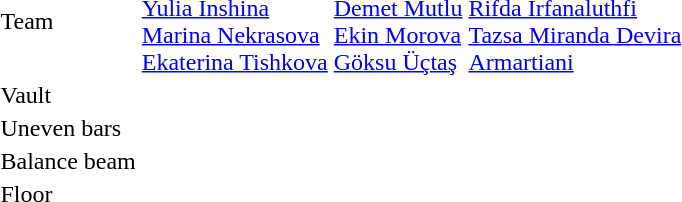<table>
<tr>
<td>Team</td>
<td><br><a href='#'>Yulia Inshina</a><br><a href='#'>Marina Nekrasova</a><br><a href='#'>Ekaterina Tishkova</a></td>
<td><br><a href='#'>Demet Mutlu</a><br><a href='#'>Ekin Morova</a><br><a href='#'>Göksu Üçtaş</a></td>
<td><br><a href='#'>Rifda Irfanaluthfi</a><br><a href='#'>Tazsa Miranda Devira</a><br><a href='#'>Armartiani</a></td>
</tr>
<tr>
<td>Vault</td>
<td></td>
<td></td>
<td></td>
</tr>
<tr>
<td>Uneven bars</td>
<td></td>
<td></td>
<td></td>
</tr>
<tr>
<td>Balance beam</td>
<td></td>
<td></td>
<td></td>
</tr>
<tr>
<td>Floor</td>
<td></td>
<td></td>
<td></td>
</tr>
</table>
